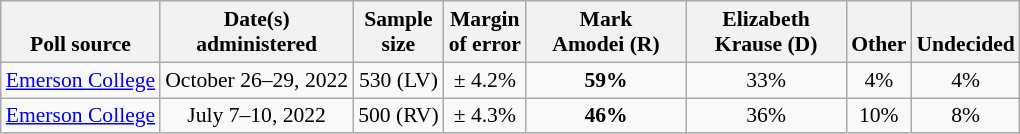<table class="wikitable" style="font-size:90%;text-align:center;">
<tr style="vertical-align:bottom">
<th>Poll source</th>
<th>Date(s)<br>administered</th>
<th>Sample<br>size</th>
<th>Margin<br>of error</th>
<th style="width:100px;">Mark<br>Amodei (R)</th>
<th style="width:100px;">Elizabeth<br>Krause (D)</th>
<th>Other</th>
<th>Undecided</th>
</tr>
<tr>
<td style="text-align:left;"><a href='#'>Emerson College</a></td>
<td>October 26–29, 2022</td>
<td>530 (LV)</td>
<td>± 4.2%</td>
<td><strong>59%</strong></td>
<td>33%</td>
<td>4%</td>
<td>4%</td>
</tr>
<tr>
<td style="text-align:left;"><a href='#'>Emerson College</a></td>
<td>July 7–10, 2022</td>
<td>500 (RV)</td>
<td>± 4.3%</td>
<td><strong>46%</strong></td>
<td>36%</td>
<td>10%</td>
<td>8%</td>
</tr>
</table>
